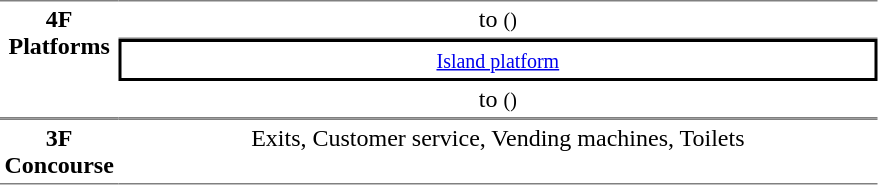<table table border=0 cellspacing=0 cellpadding=3>
<tr>
<td style="border-bottom:solid 1px gray; border-top:solid 1px gray;text-align:center" rowspan="3" valign=top><strong>4F<br>Platforms</strong></td>
<td style="border-bottom:solid 1px gray; border-top:solid 1px gray;text-align:center;">  to  <small>()</small></td>
</tr>
<tr>
<td style="border-right:solid 2px black;border-left:solid 2px black;border-top:solid 2px black;border-bottom:solid 2px black;text-align:center;" colspan=2><small><a href='#'>Island platform</a></small></td>
</tr>
<tr>
<td style="border-bottom:solid 1px gray;text-align:center;"> to  <small>()</small> </td>
</tr>
<tr>
<td style="border-bottom:solid 1px gray; border-top:solid 1px gray;text-align:center" valign=top><strong>3F<br>Concourse</strong></td>
<td style="border-bottom:solid 1px gray; border-top:solid 1px gray;text-align:center;" valign=top width=500>Exits, Customer service, Vending machines, Toilets</td>
</tr>
</table>
